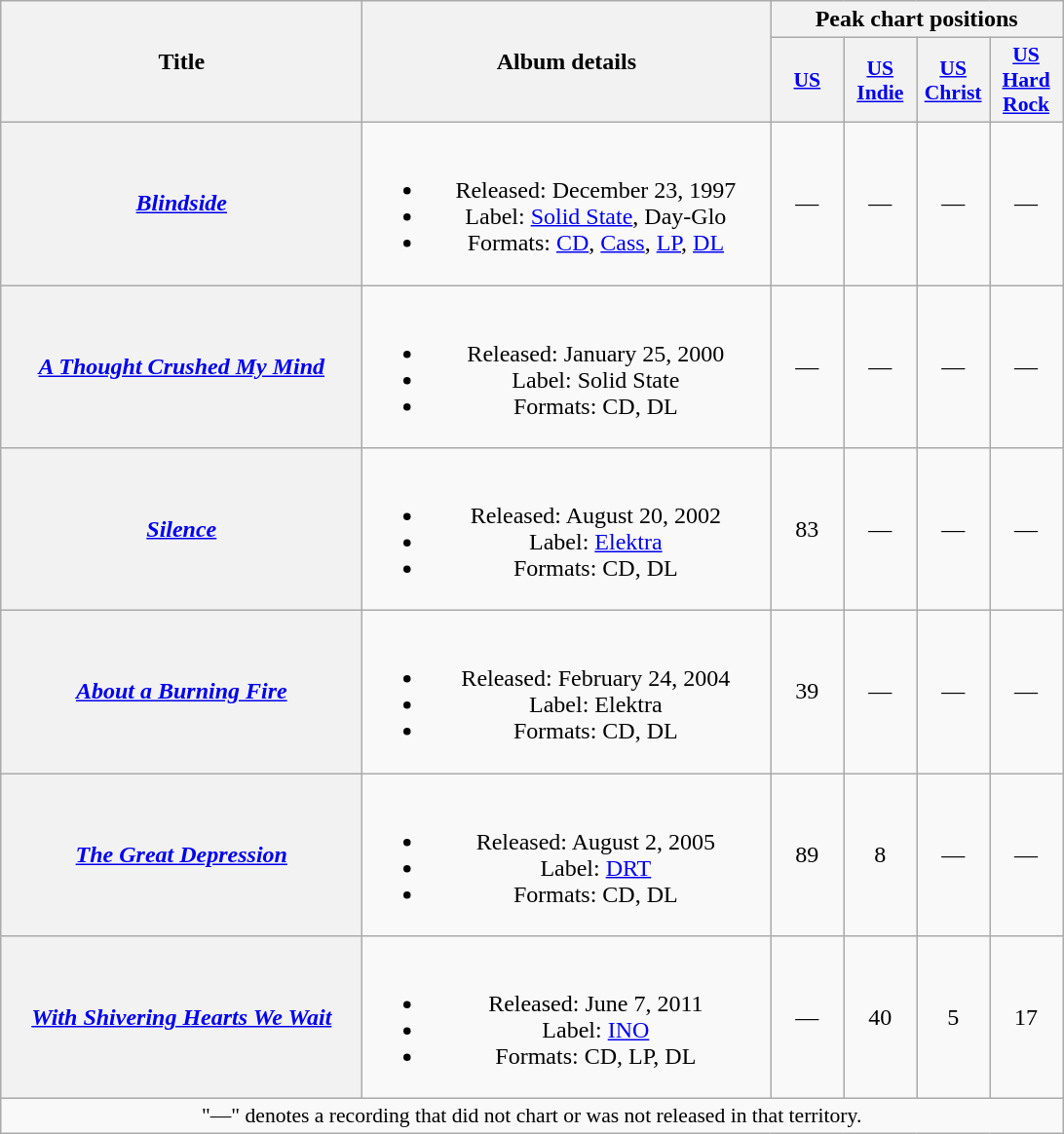<table class="wikitable plainrowheaders" style="text-align:center;">
<tr>
<th scope="col" rowspan="2" style="width:15em;">Title</th>
<th scope="col" rowspan="2" style="width:17em;">Album details</th>
<th scope="col" colspan="4">Peak chart positions</th>
</tr>
<tr>
<th scope="col" style="width:3em;font-size:90%;"><a href='#'>US</a><br></th>
<th scope="col" style="width:3em;font-size:90%;"><a href='#'>US Indie</a><br></th>
<th scope="col" style="width:3em;font-size:90%;"><a href='#'>US Christ</a><br></th>
<th scope="col" style="width:3em;font-size:90%;"><a href='#'>US Hard Rock</a><br></th>
</tr>
<tr>
<th scope="row"><em><a href='#'>Blindside</a></em></th>
<td><br><ul><li>Released: December 23, 1997</li><li>Label: <a href='#'>Solid State</a>, Day-Glo</li><li>Formats: <a href='#'>CD</a>, <a href='#'>Cass</a>, <a href='#'>LP</a>, <a href='#'>DL</a></li></ul></td>
<td>—</td>
<td>—</td>
<td>—</td>
<td>—</td>
</tr>
<tr>
<th scope="row"><em><a href='#'>A Thought Crushed My Mind</a></em></th>
<td><br><ul><li>Released: January 25, 2000</li><li>Label: Solid State</li><li>Formats: CD, DL</li></ul></td>
<td>—</td>
<td>—</td>
<td>—</td>
<td>—</td>
</tr>
<tr>
<th scope="row"><em><a href='#'>Silence</a></em></th>
<td><br><ul><li>Released: August 20, 2002</li><li>Label: <a href='#'>Elektra</a></li><li>Formats: CD, DL</li></ul></td>
<td>83</td>
<td>—</td>
<td>—</td>
<td>—</td>
</tr>
<tr>
<th scope="row"><em><a href='#'>About a Burning Fire</a></em></th>
<td><br><ul><li>Released: February 24, 2004</li><li>Label: Elektra</li><li>Formats: CD, DL</li></ul></td>
<td>39</td>
<td>—</td>
<td>—</td>
<td>—</td>
</tr>
<tr>
<th scope="row"><em><a href='#'>The Great Depression</a></em></th>
<td><br><ul><li>Released: August 2, 2005</li><li>Label: <a href='#'>DRT</a></li><li>Formats: CD, DL</li></ul></td>
<td>89</td>
<td>8</td>
<td>—</td>
<td>—</td>
</tr>
<tr>
<th scope="row"><em><a href='#'>With Shivering Hearts We Wait</a></em></th>
<td><br><ul><li>Released: June 7, 2011</li><li>Label: <a href='#'>INO</a></li><li>Formats: CD, LP, DL</li></ul></td>
<td>—</td>
<td>40</td>
<td>5</td>
<td>17</td>
</tr>
<tr>
<td colspan="6" style="font-size:90%">"—" denotes a recording that did not chart or was not released in that territory.</td>
</tr>
</table>
